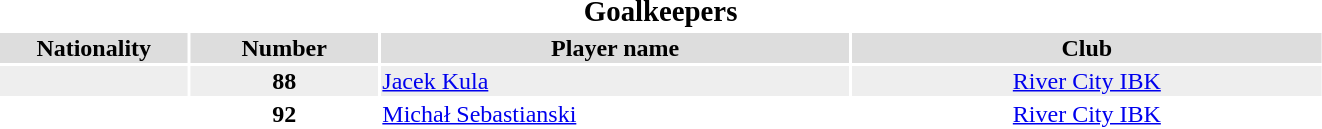<table width=70%>
<tr>
<th colspan=6><big>Goalkeepers</big></th>
</tr>
<tr bgcolor="#dddddd">
<th width=10%>Nationality</th>
<th width=10%>Number</th>
<th width=25%>Player name</th>
<th width=25%>Club</th>
</tr>
<tr bgcolor="#eeeeee">
<td align=center></td>
<td align=center><strong>88</strong></td>
<td><a href='#'>Jacek Kula</a></td>
<td align=center><a href='#'>River City IBK</a></td>
</tr>
<tr bgcolor="#ffffff">
<td align=center></td>
<td align=center><strong>92</strong></td>
<td><a href='#'>Michał Sebastianski</a></td>
<td align=center><a href='#'>River City IBK</a></td>
</tr>
</table>
